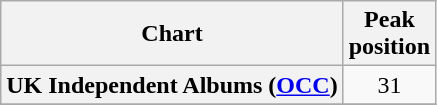<table class="wikitable plainrowheaders sortable" style="text-align:center;" border="1">
<tr>
<th scope="col">Chart</th>
<th scope="col">Peak<br>position</th>
</tr>
<tr>
<th scope="row">UK Independent Albums (<a href='#'>OCC</a>)</th>
<td>31</td>
</tr>
<tr>
</tr>
</table>
